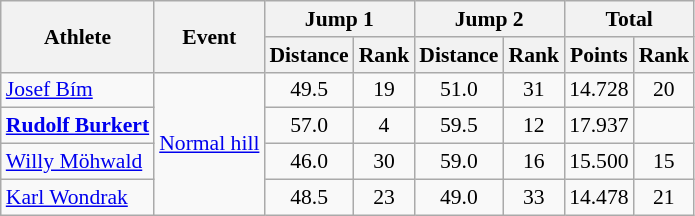<table class="wikitable" style="font-size:90%">
<tr>
<th rowspan="2">Athlete</th>
<th rowspan="2">Event</th>
<th colspan="2">Jump 1</th>
<th colspan="2">Jump 2</th>
<th colspan="2">Total</th>
</tr>
<tr>
<th>Distance</th>
<th>Rank</th>
<th>Distance</th>
<th>Rank</th>
<th>Points</th>
<th>Rank</th>
</tr>
<tr align="center">
<td align="left"><a href='#'>Josef Bím</a></td>
<td align="left" rowspan=4><a href='#'>Normal hill</a></td>
<td>49.5</td>
<td>19</td>
<td>51.0</td>
<td>31</td>
<td>14.728</td>
<td>20</td>
</tr>
<tr align="center">
<td align="left"><strong><a href='#'>Rudolf Burkert</a></strong></td>
<td>57.0</td>
<td>4</td>
<td>59.5</td>
<td>12</td>
<td>17.937</td>
<td></td>
</tr>
<tr align="center">
<td align="left"><a href='#'>Willy Möhwald</a></td>
<td>46.0</td>
<td>30</td>
<td>59.0</td>
<td>16</td>
<td>15.500</td>
<td>15</td>
</tr>
<tr align="center">
<td align="left"><a href='#'>Karl Wondrak</a></td>
<td>48.5</td>
<td>23</td>
<td>49.0</td>
<td>33</td>
<td>14.478</td>
<td>21</td>
</tr>
</table>
